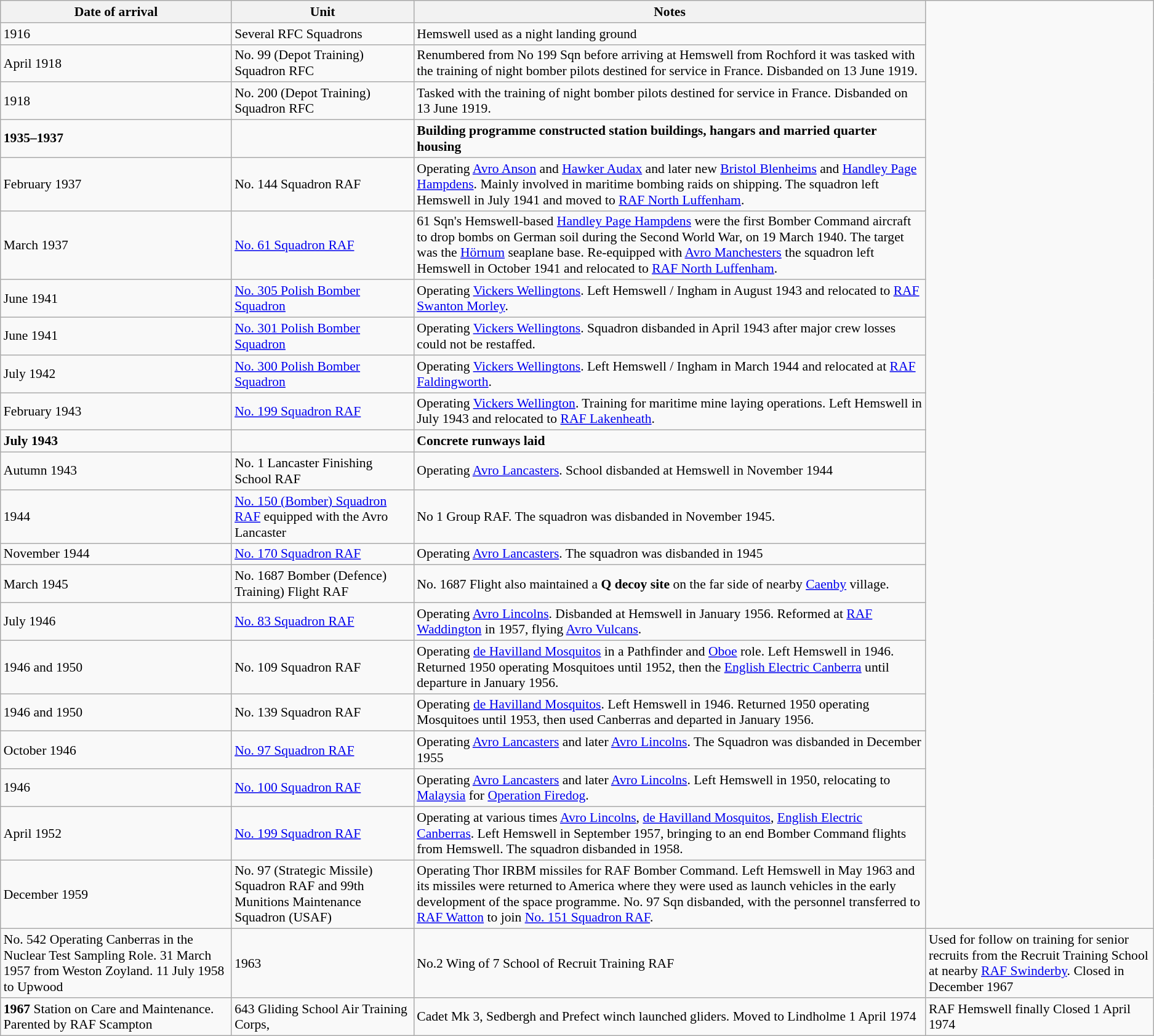<table class="wikitable" style="font-size: 90%;">
<tr>
<th>Date of arrival</th>
<th>Unit</th>
<th>Notes</th>
</tr>
<tr>
<td>1916</td>
<td>Several RFC Squadrons</td>
<td>Hemswell used as a night landing ground</td>
</tr>
<tr>
<td>April 1918</td>
<td>No. 99 (Depot Training) Squadron RFC</td>
<td>Renumbered from No 199 Sqn before arriving at Hemswell from Rochford it was tasked with the training of night bomber pilots destined for service in France.  Disbanded on 13 June 1919.</td>
</tr>
<tr>
<td>1918</td>
<td>No. 200 (Depot Training) Squadron RFC</td>
<td>Tasked with the training of night bomber pilots destined for service in France.  Disbanded on 13 June 1919.</td>
</tr>
<tr>
<td><strong>1935–1937</strong></td>
<td></td>
<td><strong>Building programme constructed station buildings, hangars and married quarter housing</strong></td>
</tr>
<tr>
<td>February 1937</td>
<td>No. 144 Squadron RAF</td>
<td>Operating <a href='#'>Avro Anson</a> and <a href='#'>Hawker Audax</a> and later new <a href='#'>Bristol Blenheims</a> and <a href='#'>Handley Page Hampdens</a>. Mainly involved in maritime bombing raids on shipping. The squadron left Hemswell in July 1941 and moved to <a href='#'>RAF North Luffenham</a>.</td>
</tr>
<tr>
<td>March 1937</td>
<td><a href='#'>No. 61 Squadron RAF</a></td>
<td>61 Sqn's Hemswell-based <a href='#'>Handley Page Hampdens</a> were the first Bomber Command aircraft to drop bombs on German soil during the Second World War, on 19 March 1940.  The target was the <a href='#'>Hörnum</a> seaplane base.  Re-equipped with <a href='#'>Avro Manchesters</a> the squadron left Hemswell in October 1941 and relocated to <a href='#'>RAF North Luffenham</a>.</td>
</tr>
<tr>
<td>June 1941</td>
<td><a href='#'>No. 305 Polish Bomber Squadron</a></td>
<td>Operating <a href='#'>Vickers Wellingtons</a>. Left Hemswell / Ingham in August 1943 and relocated to <a href='#'>RAF Swanton Morley</a>.</td>
</tr>
<tr>
<td>June 1941</td>
<td><a href='#'>No. 301 Polish Bomber Squadron</a></td>
<td>Operating <a href='#'>Vickers Wellingtons</a>. Squadron disbanded in April 1943 after major crew losses could not be restaffed.</td>
</tr>
<tr>
<td>July 1942</td>
<td><a href='#'>No. 300 Polish Bomber Squadron</a></td>
<td>Operating <a href='#'>Vickers Wellingtons</a>. Left Hemswell / Ingham in March 1944 and relocated at <a href='#'>RAF Faldingworth</a>.</td>
</tr>
<tr>
<td>February 1943</td>
<td><a href='#'>No. 199 Squadron RAF</a></td>
<td>Operating <a href='#'>Vickers Wellington</a>. Training for maritime mine laying operations. Left Hemswell in July 1943 and relocated to <a href='#'>RAF Lakenheath</a>.</td>
</tr>
<tr>
<td><strong>July 1943</strong></td>
<td></td>
<td><strong>Concrete runways laid</strong></td>
</tr>
<tr>
<td>Autumn 1943</td>
<td>No. 1 Lancaster Finishing School RAF</td>
<td>Operating <a href='#'>Avro Lancasters</a>. School disbanded at Hemswell in November 1944</td>
</tr>
<tr>
<td>1944</td>
<td><a href='#'>No. 150 (Bomber) Squadron RAF</a> equipped with the Avro Lancaster</td>
<td>No 1 Group RAF. The squadron was disbanded in November 1945.</td>
</tr>
<tr>
<td>November 1944</td>
<td><a href='#'>No. 170 Squadron RAF</a></td>
<td>Operating <a href='#'>Avro Lancasters</a>. The squadron was disbanded in 1945</td>
</tr>
<tr>
<td>March 1945</td>
<td>No. 1687 Bomber (Defence) Training) Flight RAF</td>
<td>No. 1687 Flight also maintained a <strong>Q decoy site</strong> on the far side of nearby <a href='#'>Caenby</a> village.</td>
</tr>
<tr>
<td>July 1946</td>
<td><a href='#'>No. 83 Squadron RAF</a></td>
<td>Operating <a href='#'>Avro Lincolns</a>. Disbanded at Hemswell in January 1956. Reformed at <a href='#'>RAF Waddington</a> in 1957, flying <a href='#'>Avro Vulcans</a>.</td>
</tr>
<tr>
<td>1946 and 1950</td>
<td>No. 109 Squadron RAF</td>
<td>Operating <a href='#'>de Havilland Mosquitos</a> in a Pathfinder and <a href='#'>Oboe</a> role. Left Hemswell in 1946. Returned 1950 operating Mosquitoes until 1952, then the <a href='#'>English Electric Canberra</a> until departure in January 1956.</td>
</tr>
<tr>
<td>1946 and 1950</td>
<td>No. 139 Squadron RAF</td>
<td>Operating <a href='#'>de Havilland Mosquitos</a>. Left Hemswell in 1946. Returned 1950 operating Mosquitoes until 1953, then used Canberras and departed in January 1956.</td>
</tr>
<tr>
<td>October 1946</td>
<td><a href='#'>No. 97 Squadron RAF</a></td>
<td>Operating <a href='#'>Avro Lancasters</a> and later <a href='#'>Avro Lincolns</a>. The Squadron was disbanded in December 1955</td>
</tr>
<tr>
<td>1946</td>
<td><a href='#'>No. 100 Squadron RAF</a></td>
<td>Operating <a href='#'>Avro Lancasters</a> and later <a href='#'>Avro Lincolns</a>. Left Hemswell in 1950, relocating to <a href='#'>Malaysia</a> for <a href='#'>Operation Firedog</a>.</td>
</tr>
<tr>
<td>April 1952</td>
<td><a href='#'>No. 199 Squadron RAF</a></td>
<td>Operating at various times <a href='#'>Avro Lincolns</a>, <a href='#'>de Havilland Mosquitos</a>, <a href='#'>English Electric Canberras</a>. Left Hemswell in September 1957, bringing to an end Bomber Command flights from Hemswell. The squadron disbanded in 1958.</td>
</tr>
<tr>
<td>December 1959</td>
<td>No. 97 (Strategic Missile) Squadron RAF and 99th Munitions Maintenance Squadron (USAF)</td>
<td>Operating Thor IRBM missiles for RAF Bomber Command. Left Hemswell in May 1963 and its missiles were returned to America where they were used as launch vehicles in the early development of the space programme. No. 97 Sqn disbanded, with the personnel transferred to <a href='#'>RAF Watton</a> to join <a href='#'>No. 151 Squadron RAF</a>.</td>
</tr>
<tr>
<td>No. 542 Operating Canberras in the Nuclear Test Sampling Role. 31 March 1957 from Weston Zoyland. 11 July 1958 to Upwood</td>
<td>1963</td>
<td>No.2 Wing of 7 School of Recruit Training RAF</td>
<td>Used for follow on training for senior recruits from the Recruit Training School at nearby <a href='#'>RAF Swinderby</a>. Closed in December 1967</td>
</tr>
<tr>
<td><strong>1967</strong> Station on Care and Maintenance. Parented by RAF Scampton</td>
<td>643 Gliding School Air Training Corps,</td>
<td>Cadet Mk 3, Sedbergh and Prefect winch launched gliders. Moved to Lindholme 1 April 1974</td>
<td>RAF Hemswell finally Closed 1 April 1974</td>
</tr>
</table>
